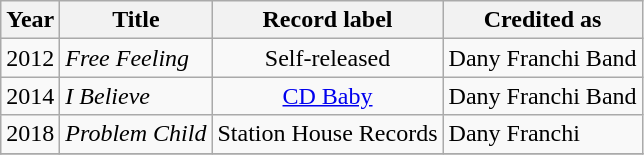<table class="wikitable sortable">
<tr>
<th>Year</th>
<th>Title</th>
<th>Record label</th>
<th>Credited as</th>
</tr>
<tr>
<td>2012</td>
<td><em>Free Feeling</em></td>
<td align="center">Self-released</td>
<td>Dany Franchi Band</td>
</tr>
<tr>
<td>2014</td>
<td><em>I Believe</em></td>
<td align="center"><a href='#'>CD Baby</a></td>
<td>Dany Franchi Band</td>
</tr>
<tr>
<td>2018</td>
<td><em>Problem Child</em></td>
<td align="center">Station House Records</td>
<td>Dany Franchi</td>
</tr>
<tr>
</tr>
</table>
